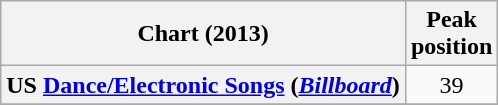<table class="wikitable sortable plainrowheaders" style="text-align:center">
<tr>
<th>Chart (2013)</th>
<th>Peak<br>position</th>
</tr>
<tr>
<th>US <a href='#'>Dance/Electronic Songs</a> (<em><a href='#'>Billboard</a></em>)</th>
<td>39</td>
</tr>
<tr>
</tr>
</table>
